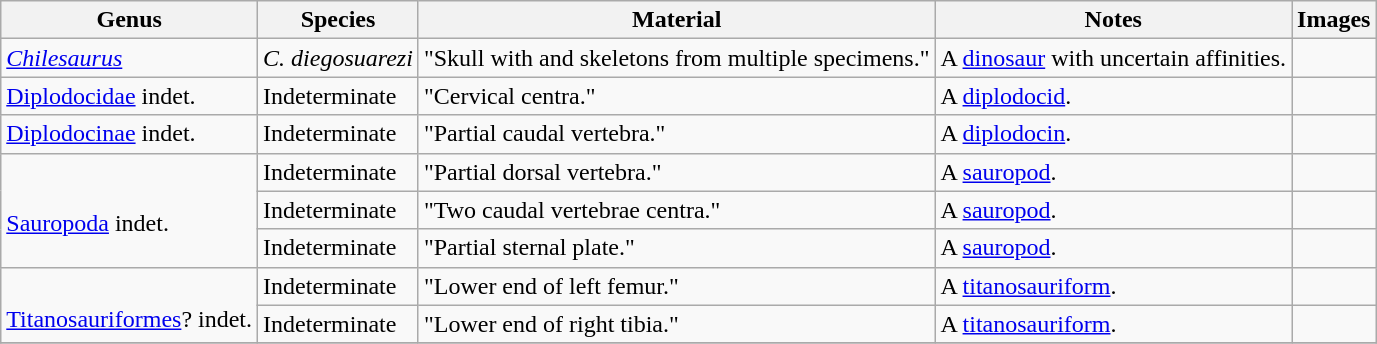<table class="wikitable" align="center">
<tr>
<th>Genus</th>
<th>Species</th>
<th>Material</th>
<th>Notes</th>
<th>Images</th>
</tr>
<tr>
<td><em><a href='#'>Chilesaurus</a></em></td>
<td><em>C. diegosuarezi</em></td>
<td>"Skull with and skeletons from multiple specimens."</td>
<td>A <a href='#'>dinosaur</a> with uncertain affinities.</td>
<td></td>
</tr>
<tr>
<td><a href='#'>Diplodocidae</a> indet.</td>
<td>Indeterminate</td>
<td>"Cervical centra."</td>
<td>A <a href='#'>diplodocid</a>.</td>
<td></td>
</tr>
<tr>
<td><a href='#'>Diplodocinae</a> indet.</td>
<td>Indeterminate</td>
<td>"Partial caudal vertebra."</td>
<td>A <a href='#'>diplodocin</a>.</td>
<td></td>
</tr>
<tr>
<td rowspan="3"><br><a href='#'>Sauropoda</a> indet.</td>
<td>Indeterminate</td>
<td>"Partial dorsal vertebra."</td>
<td>A <a href='#'>sauropod</a>.</td>
<td></td>
</tr>
<tr>
<td>Indeterminate</td>
<td>"Two caudal vertebrae centra."</td>
<td>A <a href='#'>sauropod</a>.</td>
<td></td>
</tr>
<tr>
<td>Indeterminate</td>
<td>"Partial sternal plate."</td>
<td>A <a href='#'>sauropod</a>.</td>
<td></td>
</tr>
<tr>
<td rowspan="2"><br><a href='#'>Titanosauriformes</a>? indet.</td>
<td>Indeterminate</td>
<td>"Lower end of left femur."</td>
<td>A <a href='#'>titanosauriform</a>.</td>
<td></td>
</tr>
<tr>
<td>Indeterminate</td>
<td>"Lower end of right tibia."</td>
<td>A <a href='#'>titanosauriform</a>.</td>
<td></td>
</tr>
<tr>
</tr>
</table>
